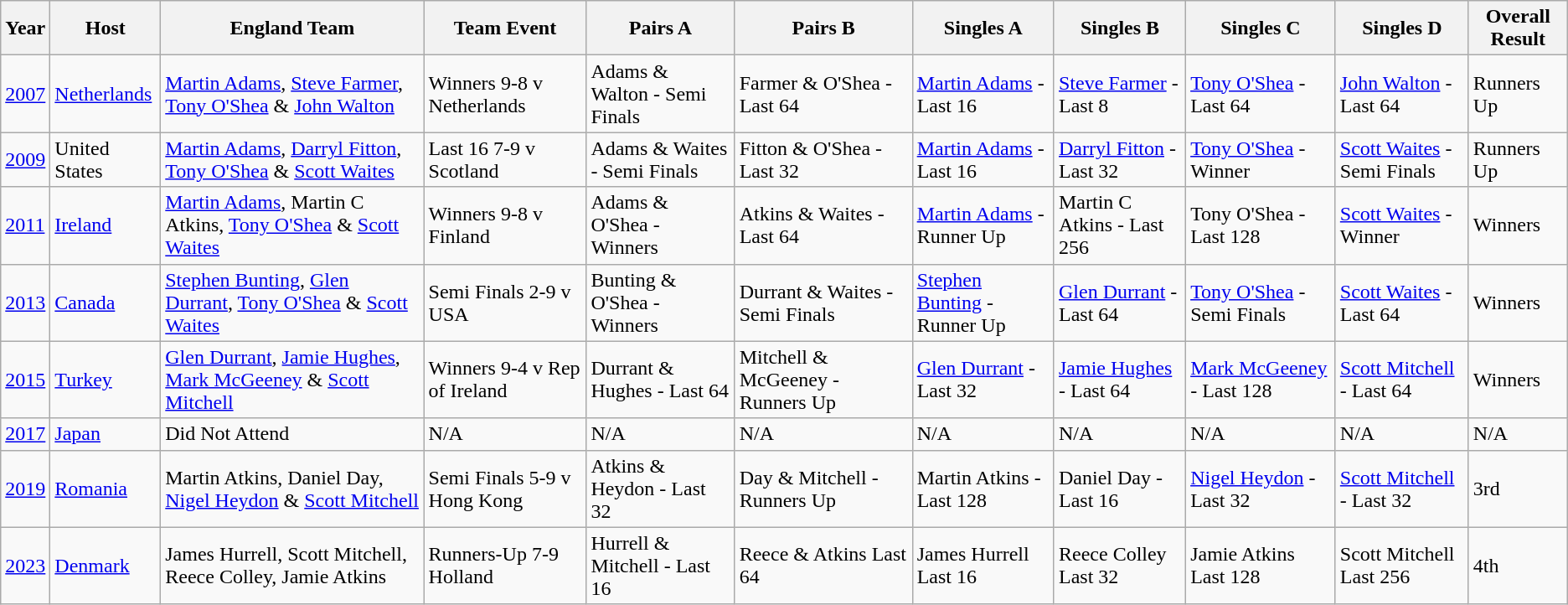<table class="wikitable">
<tr>
<th>Year</th>
<th>Host</th>
<th>England Team</th>
<th>Team Event</th>
<th>Pairs A</th>
<th>Pairs B</th>
<th>Singles A</th>
<th>Singles B</th>
<th>Singles C</th>
<th>Singles D</th>
<th>Overall Result</th>
</tr>
<tr>
<td><a href='#'>2007</a></td>
<td><a href='#'>Netherlands</a></td>
<td><a href='#'>Martin Adams</a>, <a href='#'>Steve Farmer</a>, <a href='#'>Tony O'Shea</a> & <a href='#'>John Walton</a></td>
<td>Winners 9-8 v Netherlands</td>
<td>Adams & Walton - Semi Finals</td>
<td>Farmer & O'Shea - Last 64</td>
<td><a href='#'>Martin Adams</a> - Last 16</td>
<td><a href='#'>Steve Farmer</a> - Last 8</td>
<td><a href='#'>Tony O'Shea</a> - Last 64</td>
<td><a href='#'>John Walton</a> - Last 64</td>
<td>Runners Up</td>
</tr>
<tr>
<td><a href='#'>2009</a></td>
<td>United States</td>
<td><a href='#'>Martin Adams</a>, <a href='#'>Darryl Fitton</a>, <a href='#'>Tony O'Shea</a> & <a href='#'>Scott Waites</a></td>
<td>Last 16  7-9 v Scotland</td>
<td>Adams & Waites - Semi Finals</td>
<td>Fitton & O'Shea - Last 32</td>
<td><a href='#'>Martin Adams</a> - Last 16</td>
<td><a href='#'>Darryl Fitton</a> - Last 32</td>
<td><a href='#'>Tony O'Shea</a> - Winner</td>
<td><a href='#'>Scott Waites</a> - Semi Finals</td>
<td>Runners Up</td>
</tr>
<tr>
<td><a href='#'>2011</a></td>
<td><a href='#'>Ireland</a></td>
<td><a href='#'>Martin Adams</a>, Martin C Atkins, <a href='#'>Tony O'Shea</a> & <a href='#'>Scott Waites</a></td>
<td>Winners 9-8 v Finland</td>
<td>Adams & O'Shea - Winners</td>
<td>Atkins & Waites - Last 64</td>
<td><a href='#'>Martin Adams</a> - Runner Up</td>
<td>Martin C Atkins - Last 256</td>
<td>Tony O'Shea - Last 128</td>
<td><a href='#'>Scott Waites</a> - Winner</td>
<td>Winners</td>
</tr>
<tr>
<td><a href='#'>2013</a></td>
<td><a href='#'>Canada</a></td>
<td><a href='#'>Stephen Bunting</a>, <a href='#'>Glen Durrant</a>, <a href='#'>Tony O'Shea</a> & <a href='#'>Scott Waites</a></td>
<td>Semi Finals 2-9 v USA</td>
<td>Bunting & O'Shea - Winners</td>
<td>Durrant & Waites - Semi Finals</td>
<td><a href='#'>Stephen Bunting</a> - Runner Up</td>
<td><a href='#'>Glen Durrant</a> - Last 64</td>
<td><a href='#'>Tony O'Shea</a> - Semi Finals</td>
<td><a href='#'>Scott Waites</a> - Last 64</td>
<td>Winners</td>
</tr>
<tr>
<td><a href='#'>2015</a></td>
<td><a href='#'>Turkey</a></td>
<td><a href='#'>Glen Durrant</a>, <a href='#'>Jamie Hughes</a>, <a href='#'>Mark McGeeney</a> & <a href='#'>Scott Mitchell</a></td>
<td>Winners 9-4 v Rep of Ireland</td>
<td>Durrant & Hughes - Last 64</td>
<td>Mitchell & McGeeney - Runners Up</td>
<td><a href='#'>Glen Durrant</a> - Last 32</td>
<td><a href='#'>Jamie Hughes</a> - Last 64</td>
<td><a href='#'>Mark McGeeney</a> - Last 128</td>
<td><a href='#'>Scott Mitchell</a> - Last 64</td>
<td>Winners</td>
</tr>
<tr>
<td><a href='#'>2017</a></td>
<td><a href='#'>Japan</a></td>
<td>Did Not Attend</td>
<td>N/A</td>
<td>N/A</td>
<td>N/A</td>
<td>N/A</td>
<td>N/A</td>
<td>N/A</td>
<td>N/A</td>
<td>N/A</td>
</tr>
<tr>
<td><a href='#'>2019</a></td>
<td><a href='#'>Romania</a></td>
<td>Martin Atkins, Daniel Day, <a href='#'>Nigel Heydon</a> & <a href='#'>Scott Mitchell</a></td>
<td>Semi Finals 5-9 v Hong Kong</td>
<td>Atkins & Heydon - Last 32</td>
<td>Day & Mitchell - Runners Up</td>
<td>Martin Atkins - Last 128</td>
<td>Daniel Day - Last 16</td>
<td><a href='#'>Nigel Heydon</a> - Last 32</td>
<td><a href='#'>Scott Mitchell</a> - Last 32</td>
<td>3rd</td>
</tr>
<tr>
<td><a href='#'>2023</a></td>
<td><a href='#'>Denmark</a></td>
<td>James Hurrell, Scott Mitchell, Reece Colley, Jamie Atkins</td>
<td>Runners-Up 7-9 Holland</td>
<td>Hurrell & Mitchell - Last 16</td>
<td>Reece & Atkins Last 64</td>
<td>James Hurrell Last 16</td>
<td>Reece Colley Last 32</td>
<td>Jamie Atkins Last 128</td>
<td>Scott Mitchell Last 256</td>
<td>4th</td>
</tr>
</table>
